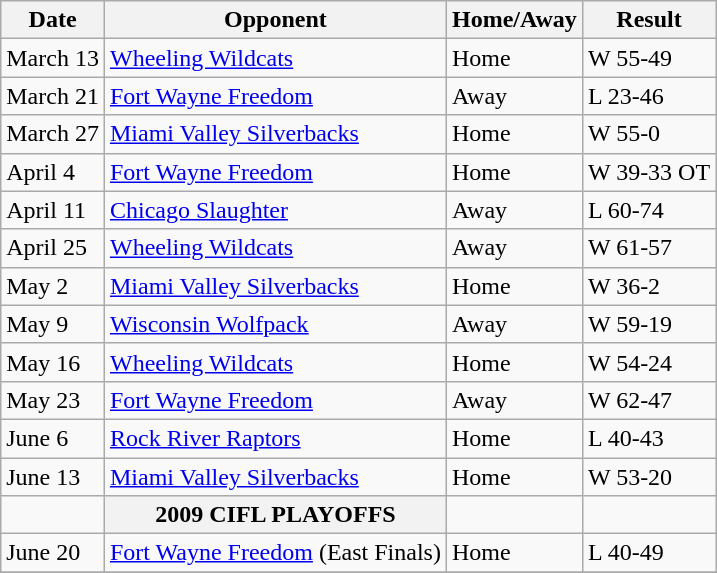<table class="wikitable">
<tr>
<th>Date</th>
<th>Opponent</th>
<th>Home/Away</th>
<th>Result</th>
</tr>
<tr>
<td>March 13</td>
<td><a href='#'>Wheeling Wildcats</a></td>
<td>Home</td>
<td>W 55-49</td>
</tr>
<tr>
<td>March 21</td>
<td><a href='#'>Fort Wayne Freedom</a></td>
<td>Away</td>
<td>L 23-46</td>
</tr>
<tr>
<td>March 27</td>
<td><a href='#'>Miami Valley Silverbacks</a></td>
<td>Home</td>
<td>W 55-0</td>
</tr>
<tr>
<td>April 4</td>
<td><a href='#'>Fort Wayne Freedom</a></td>
<td>Home</td>
<td>W 39-33 OT</td>
</tr>
<tr>
<td>April 11</td>
<td><a href='#'>Chicago Slaughter</a></td>
<td>Away</td>
<td>L 60-74</td>
</tr>
<tr>
<td>April 25</td>
<td><a href='#'>Wheeling Wildcats</a></td>
<td>Away</td>
<td>W 61-57</td>
</tr>
<tr>
<td>May 2</td>
<td><a href='#'>Miami Valley Silverbacks</a></td>
<td>Home</td>
<td>W 36-2</td>
</tr>
<tr>
<td>May 9</td>
<td><a href='#'>Wisconsin Wolfpack</a></td>
<td>Away</td>
<td>W 59-19</td>
</tr>
<tr>
<td>May 16</td>
<td><a href='#'>Wheeling Wildcats</a></td>
<td>Home</td>
<td>W 54-24</td>
</tr>
<tr>
<td>May 23</td>
<td><a href='#'>Fort Wayne Freedom</a></td>
<td>Away</td>
<td>W 62-47</td>
</tr>
<tr>
<td>June 6</td>
<td><a href='#'>Rock River Raptors</a></td>
<td>Home</td>
<td>L 40-43</td>
</tr>
<tr>
<td>June 13</td>
<td><a href='#'>Miami Valley Silverbacks</a></td>
<td>Home</td>
<td>W 53-20</td>
</tr>
<tr>
<td></td>
<th>2009 CIFL PLAYOFFS</th>
<td></td>
<td></td>
</tr>
<tr>
<td>June 20</td>
<td><a href='#'>Fort Wayne Freedom</a> (East Finals)</td>
<td>Home</td>
<td>L 40-49</td>
</tr>
<tr>
</tr>
</table>
